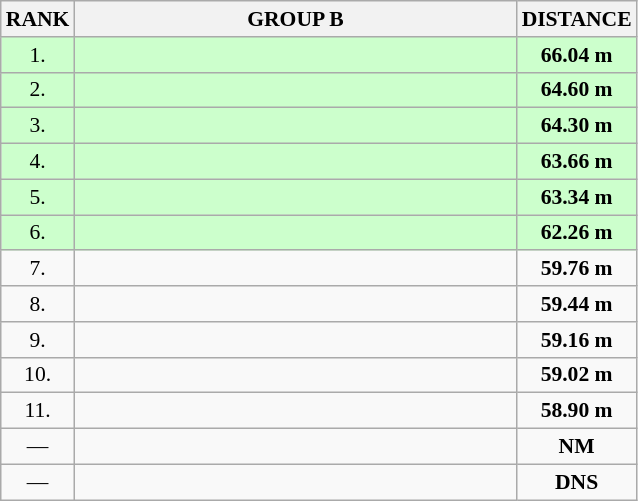<table class="wikitable" style="border-collapse: collapse; font-size: 90%;">
<tr>
<th>RANK</th>
<th style="width: 20em">GROUP B</th>
<th style="width: 5em">DISTANCE</th>
</tr>
<tr style="background:#ccffcc;">
<td align="center">1.</td>
<td></td>
<td align="center"><strong>66.04 m</strong></td>
</tr>
<tr style="background:#ccffcc;">
<td align="center">2.</td>
<td></td>
<td align="center"><strong>64.60 m</strong></td>
</tr>
<tr style="background:#ccffcc;">
<td align="center">3.</td>
<td></td>
<td align="center"><strong>64.30 m</strong></td>
</tr>
<tr style="background:#ccffcc;">
<td align="center">4.</td>
<td></td>
<td align="center"><strong>63.66 m</strong></td>
</tr>
<tr style="background:#ccffcc;">
<td align="center">5.</td>
<td></td>
<td align="center"><strong>63.34 m</strong></td>
</tr>
<tr style="background:#ccffcc;">
<td align="center">6.</td>
<td></td>
<td align="center"><strong>62.26 m</strong></td>
</tr>
<tr>
<td align="center">7.</td>
<td></td>
<td align="center"><strong>59.76 m</strong></td>
</tr>
<tr>
<td align="center">8.</td>
<td></td>
<td align="center"><strong>59.44 m</strong></td>
</tr>
<tr>
<td align="center">9.</td>
<td></td>
<td align="center"><strong>59.16 m</strong></td>
</tr>
<tr>
<td align="center">10.</td>
<td></td>
<td align="center"><strong>59.02 m</strong></td>
</tr>
<tr>
<td align="center">11.</td>
<td></td>
<td align="center"><strong>58.90 m</strong></td>
</tr>
<tr>
<td align="center">—</td>
<td></td>
<td align="center"><strong>NM</strong></td>
</tr>
<tr>
<td align="center">—</td>
<td></td>
<td align="center"><strong>DNS</strong></td>
</tr>
</table>
